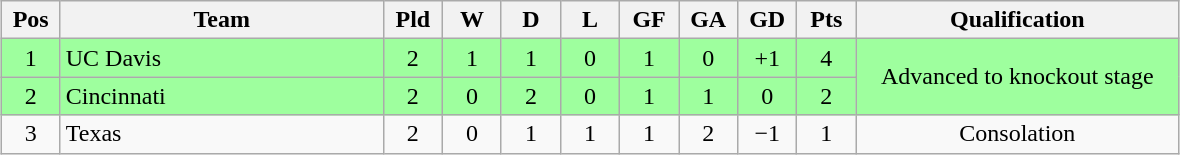<table class="wikitable" style="text-align:center; margin: 1em auto">
<tr>
<th style="width:2em">Pos</th>
<th style="width:13em">Team</th>
<th style="width:2em">Pld</th>
<th style="width:2em">W</th>
<th style="width:2em">D</th>
<th style="width:2em">L</th>
<th style="width:2em">GF</th>
<th style="width:2em">GA</th>
<th style="width:2em">GD</th>
<th style="width:2em">Pts</th>
<th style="width:13em">Qualification</th>
</tr>
<tr bgcolor="#9eff9e">
<td>1</td>
<td style="text-align:left">UC Davis</td>
<td>2</td>
<td>1</td>
<td>1</td>
<td>0</td>
<td>1</td>
<td>0</td>
<td>+1</td>
<td>4</td>
<td rowspan="2">Advanced to knockout stage</td>
</tr>
<tr bgcolor="#9eff9e">
<td>2</td>
<td style="text-align:left">Cincinnati</td>
<td>2</td>
<td>0</td>
<td>2</td>
<td>0</td>
<td>1</td>
<td>1</td>
<td>0</td>
<td>2</td>
</tr>
<tr>
<td>3</td>
<td style="text-align:left">Texas</td>
<td>2</td>
<td>0</td>
<td>1</td>
<td>1</td>
<td>1</td>
<td>2</td>
<td>−1</td>
<td>1</td>
<td>Consolation</td>
</tr>
</table>
